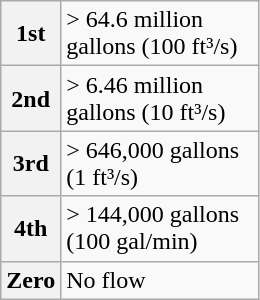<table class="wikitable">
<tr>
<th scope="col" style="width:10px;">1st</th>
<td style="width:125px;">> 64.6 million gallons (100 ft³/s)</td>
</tr>
<tr>
<th scope="col">2nd</th>
<td>> 6.46 million gallons (10 ft³/s)</td>
</tr>
<tr>
<th scope="col">3rd</th>
<td>> 646,000 gallons (1 ft³/s)</td>
</tr>
<tr>
<th scope="col">4th</th>
<td>> 144,000 gallons (100 gal/min)</td>
</tr>
<tr>
<th scope="col">Zero</th>
<td>No flow</td>
</tr>
</table>
